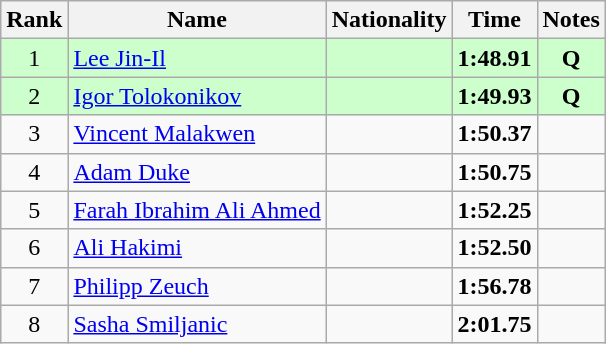<table class="wikitable sortable" style="text-align:center">
<tr>
<th>Rank</th>
<th>Name</th>
<th>Nationality</th>
<th>Time</th>
<th>Notes</th>
</tr>
<tr bgcolor=ccffcc>
<td>1</td>
<td align=left><a href='#'>Lee Jin-Il</a></td>
<td align=left></td>
<td><strong>1:48.91</strong></td>
<td><strong>Q</strong></td>
</tr>
<tr bgcolor=ccffcc>
<td>2</td>
<td align=left><a href='#'>Igor Tolokonikov</a></td>
<td align=left></td>
<td><strong>1:49.93</strong></td>
<td><strong>Q</strong></td>
</tr>
<tr>
<td>3</td>
<td align=left><a href='#'>Vincent Malakwen</a></td>
<td align=left></td>
<td><strong>1:50.37</strong></td>
<td></td>
</tr>
<tr>
<td>4</td>
<td align=left><a href='#'>Adam Duke</a></td>
<td align=left></td>
<td><strong>1:50.75</strong></td>
<td></td>
</tr>
<tr>
<td>5</td>
<td align=left><a href='#'>Farah Ibrahim Ali Ahmed</a></td>
<td align=left></td>
<td><strong>1:52.25</strong></td>
<td></td>
</tr>
<tr>
<td>6</td>
<td align=left><a href='#'>Ali Hakimi</a></td>
<td align=left></td>
<td><strong>1:52.50</strong></td>
<td></td>
</tr>
<tr>
<td>7</td>
<td align=left><a href='#'>Philipp Zeuch</a></td>
<td align=left></td>
<td><strong>1:56.78</strong></td>
<td></td>
</tr>
<tr>
<td>8</td>
<td align=left><a href='#'>Sasha Smiljanic</a></td>
<td align=left></td>
<td><strong>2:01.75</strong></td>
<td></td>
</tr>
</table>
